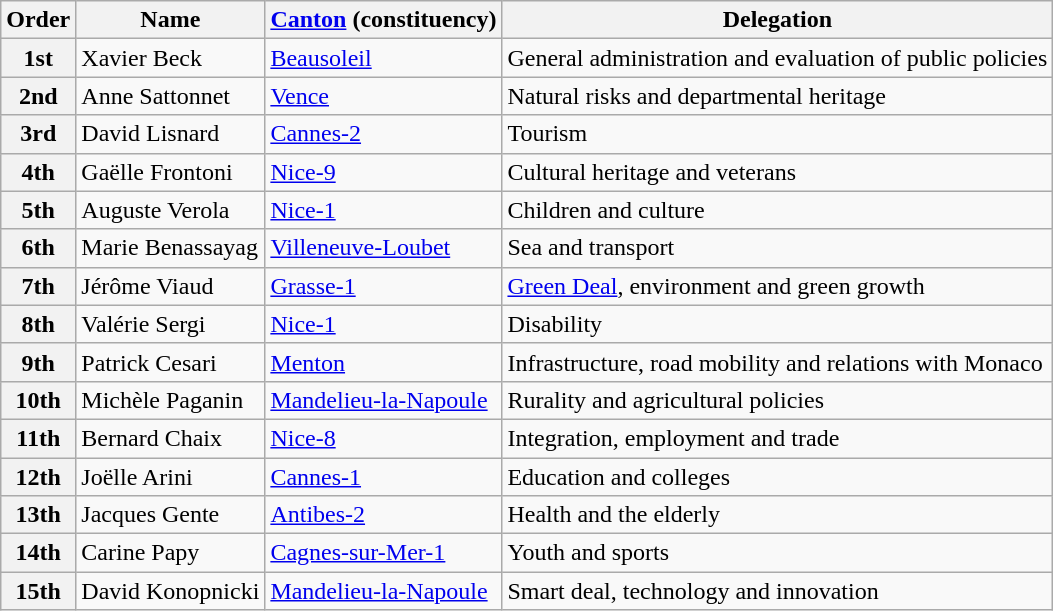<table class="wikitable">
<tr>
<th>Order</th>
<th>Name</th>
<th><a href='#'>Canton</a> (constituency)</th>
<th>Delegation</th>
</tr>
<tr>
<th>1st</th>
<td>Xavier Beck</td>
<td><a href='#'>Beausoleil</a></td>
<td>General administration and evaluation of public policies</td>
</tr>
<tr>
<th>2nd</th>
<td>Anne Sattonnet</td>
<td><a href='#'>Vence</a></td>
<td>Natural risks and departmental heritage</td>
</tr>
<tr>
<th>3rd</th>
<td>David Lisnard</td>
<td><a href='#'>Cannes-2</a></td>
<td>Tourism</td>
</tr>
<tr>
<th>4th</th>
<td>Gaëlle Frontoni</td>
<td><a href='#'>Nice-9</a></td>
<td>Cultural heritage and veterans</td>
</tr>
<tr>
<th>5th</th>
<td>Auguste Verola</td>
<td><a href='#'>Nice-1</a></td>
<td>Children and culture</td>
</tr>
<tr>
<th>6th</th>
<td>Marie Benassayag</td>
<td><a href='#'>Villeneuve-Loubet</a></td>
<td>Sea and transport</td>
</tr>
<tr>
<th>7th</th>
<td>Jérôme Viaud</td>
<td><a href='#'>Grasse-1</a></td>
<td><a href='#'>Green Deal</a>, environment and green growth</td>
</tr>
<tr>
<th>8th</th>
<td>Valérie Sergi</td>
<td><a href='#'>Nice-1</a></td>
<td>Disability</td>
</tr>
<tr>
<th>9th</th>
<td>Patrick Cesari</td>
<td><a href='#'>Menton</a></td>
<td>Infrastructure, road mobility and relations with Monaco</td>
</tr>
<tr>
<th>10th</th>
<td>Michèle Paganin</td>
<td><a href='#'>Mandelieu-la-Napoule</a></td>
<td>Rurality and agricultural policies</td>
</tr>
<tr>
<th>11th</th>
<td>Bernard Chaix</td>
<td><a href='#'>Nice-8</a></td>
<td>Integration, employment and trade</td>
</tr>
<tr>
<th>12th</th>
<td>Joëlle Arini</td>
<td><a href='#'>Cannes-1</a></td>
<td>Education and colleges</td>
</tr>
<tr>
<th>13th</th>
<td>Jacques Gente</td>
<td><a href='#'>Antibes-2</a></td>
<td>Health and the elderly</td>
</tr>
<tr>
<th>14th</th>
<td>Carine Papy</td>
<td><a href='#'>Cagnes-sur-Mer-1</a></td>
<td>Youth and sports</td>
</tr>
<tr>
<th>15th</th>
<td>David Konopnicki</td>
<td><a href='#'>Mandelieu-la-Napoule</a></td>
<td>Smart deal, technology and innovation</td>
</tr>
</table>
